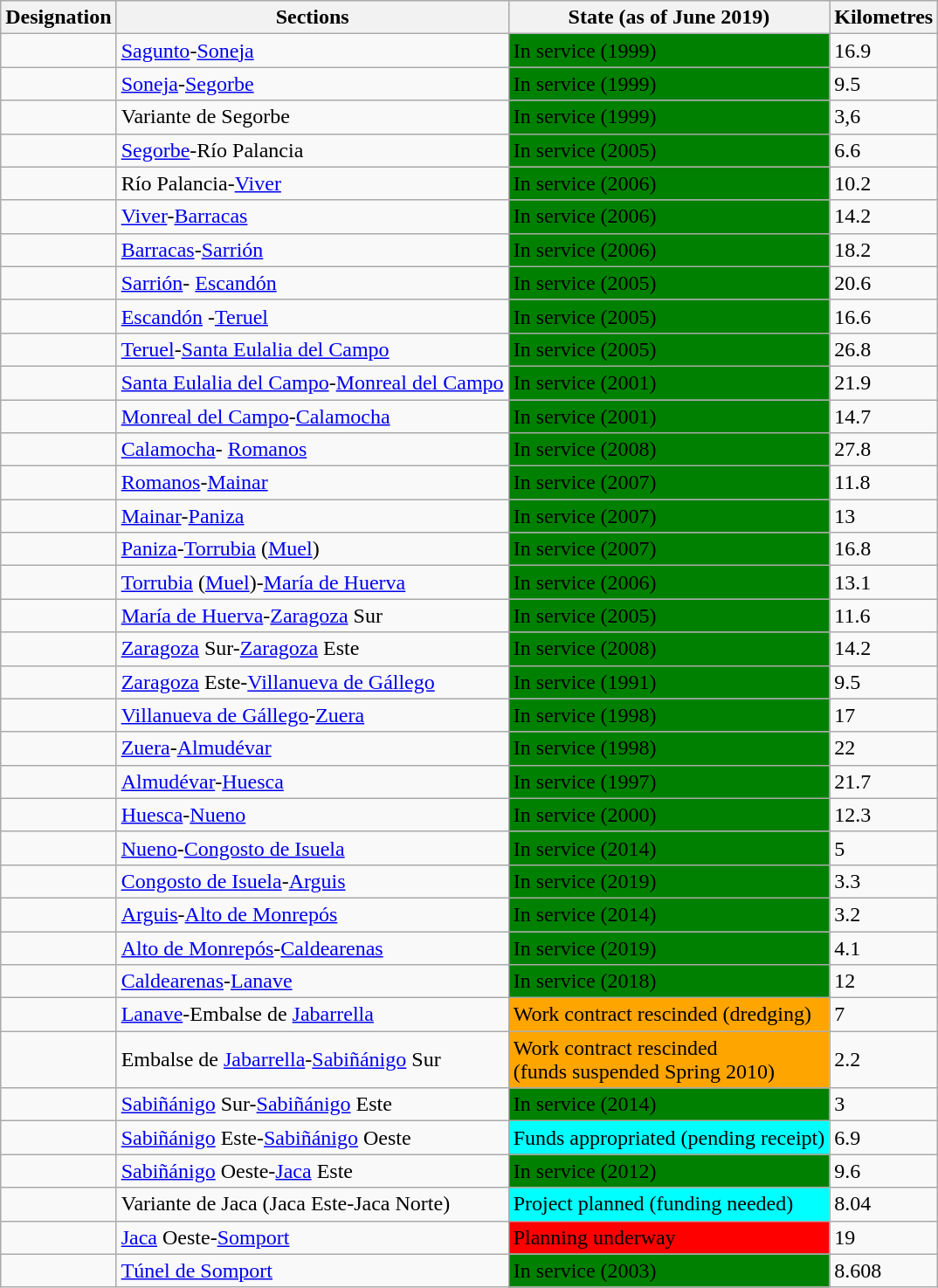<table class="wikitable">
<tr>
<th>Designation</th>
<th>Sections</th>
<th>State (as of June 2019)</th>
<th>Kilometres</th>
</tr>
<tr>
<td></td>
<td><a href='#'>Sagunto</a>-<a href='#'>Soneja</a></td>
<td style="background:green;">In service (1999)</td>
<td>16.9</td>
</tr>
<tr>
<td></td>
<td><a href='#'>Soneja</a>-<a href='#'>Segorbe</a></td>
<td style="background:green;">In service (1999)</td>
<td>9.5</td>
</tr>
<tr>
<td></td>
<td>Variante de Segorbe</td>
<td style="background:green;">In service (1999)</td>
<td>3,6</td>
</tr>
<tr>
<td></td>
<td><a href='#'>Segorbe</a>-Río Palancia</td>
<td style="background:green;">In service (2005)</td>
<td>6.6</td>
</tr>
<tr>
<td></td>
<td>Río Palancia-<a href='#'>Viver</a></td>
<td style="background:green;">In service (2006)</td>
<td>10.2</td>
</tr>
<tr>
<td></td>
<td><a href='#'>Viver</a>-<a href='#'>Barracas</a></td>
<td style="background:green;">In service (2006)</td>
<td>14.2</td>
</tr>
<tr>
<td></td>
<td><a href='#'>Barracas</a>-<a href='#'>Sarrión</a></td>
<td style="background:green;">In service (2006)</td>
<td>18.2</td>
</tr>
<tr>
<td></td>
<td><a href='#'>Sarrión</a>- <a href='#'>Escandón</a></td>
<td style="background:green;">In service (2005)</td>
<td>20.6</td>
</tr>
<tr>
<td></td>
<td><a href='#'>Escandón</a> -<a href='#'>Teruel</a></td>
<td style="background:green;">In service (2005)</td>
<td>16.6</td>
</tr>
<tr>
<td></td>
<td><a href='#'>Teruel</a>-<a href='#'>Santa Eulalia del Campo</a></td>
<td style="background:green;">In service (2005)</td>
<td>26.8</td>
</tr>
<tr>
<td></td>
<td><a href='#'>Santa Eulalia del Campo</a>-<a href='#'>Monreal del Campo</a></td>
<td style="background:green;">In service (2001)</td>
<td>21.9</td>
</tr>
<tr>
<td></td>
<td><a href='#'>Monreal del Campo</a>-<a href='#'>Calamocha</a></td>
<td style="background:green;">In service (2001)</td>
<td>14.7</td>
</tr>
<tr>
<td></td>
<td><a href='#'>Calamocha</a>- <a href='#'>Romanos</a></td>
<td style="background:green;">In service (2008)</td>
<td>27.8</td>
</tr>
<tr>
<td></td>
<td><a href='#'>Romanos</a>-<a href='#'>Mainar</a></td>
<td style="background:green;">In service (2007)</td>
<td>11.8</td>
</tr>
<tr>
<td></td>
<td><a href='#'>Mainar</a>-<a href='#'>Paniza</a></td>
<td style="background:green;">In service (2007)</td>
<td>13</td>
</tr>
<tr>
<td></td>
<td><a href='#'>Paniza</a>-<a href='#'>Torrubia</a> (<a href='#'>Muel</a>)</td>
<td style="background:green;">In service (2007)</td>
<td>16.8</td>
</tr>
<tr>
<td></td>
<td><a href='#'>Torrubia</a> (<a href='#'>Muel</a>)-<a href='#'>María de Huerva</a></td>
<td style="background:green;">In service (2006)</td>
<td>13.1</td>
</tr>
<tr>
<td></td>
<td><a href='#'>María de Huerva</a>-<a href='#'>Zaragoza</a> Sur</td>
<td style="background:green;">In service (2005)</td>
<td>11.6</td>
</tr>
<tr>
<td></td>
<td><a href='#'>Zaragoza</a> Sur-<a href='#'>Zaragoza</a> Este</td>
<td style="background:green;">In service (2008)</td>
<td>14.2</td>
</tr>
<tr>
<td></td>
<td><a href='#'>Zaragoza</a> Este-<a href='#'>Villanueva de Gállego</a></td>
<td style="background:green;">In service (1991)</td>
<td>9.5</td>
</tr>
<tr>
<td></td>
<td><a href='#'>Villanueva de Gállego</a>-<a href='#'>Zuera</a></td>
<td style="background:green;">In service (1998)</td>
<td>17</td>
</tr>
<tr>
<td></td>
<td><a href='#'>Zuera</a>-<a href='#'>Almudévar</a></td>
<td style="background:green;">In service (1998)</td>
<td>22</td>
</tr>
<tr>
<td></td>
<td><a href='#'>Almudévar</a>-<a href='#'>Huesca</a></td>
<td style="background:green;">In service (1997)</td>
<td>21.7</td>
</tr>
<tr>
<td></td>
<td><a href='#'>Huesca</a>-<a href='#'>Nueno</a></td>
<td style="background:green;">In service (2000)</td>
<td>12.3</td>
</tr>
<tr>
<td></td>
<td><a href='#'>Nueno</a>-<a href='#'>Congosto de Isuela</a></td>
<td style="background:green;">In service (2014) </td>
<td>5</td>
</tr>
<tr>
<td></td>
<td><a href='#'>Congosto de Isuela</a>-<a href='#'>Arguis</a></td>
<td style="background:green;">In service (2019) </td>
<td>3.3</td>
</tr>
<tr>
<td></td>
<td><a href='#'>Arguis</a>-<a href='#'>Alto de Monrepós</a></td>
<td style="background:green;">In service (2014)</td>
<td>3.2</td>
</tr>
<tr>
<td></td>
<td><a href='#'>Alto de Monrepós</a>-<a href='#'>Caldearenas</a></td>
<td style="background:green;">In service (2019)</td>
<td>4.1</td>
</tr>
<tr>
<td></td>
<td><a href='#'>Caldearenas</a>-<a href='#'>Lanave</a></td>
<td style="background:green;">In service (2018)</td>
<td>12</td>
</tr>
<tr>
<td></td>
<td><a href='#'>Lanave</a>-Embalse de <a href='#'>Jabarrella</a></td>
<td style="background:orange;">Work contract rescinded (dredging)</td>
<td>7</td>
</tr>
<tr>
<td></td>
<td>Embalse de <a href='#'>Jabarrella</a>-<a href='#'>Sabiñánigo</a> Sur</td>
<td style="background:orange;">Work contract rescinded<br> (funds suspended Spring 2010)</td>
<td>2.2</td>
</tr>
<tr>
<td></td>
<td><a href='#'>Sabiñánigo</a> Sur-<a href='#'>Sabiñánigo</a> Este</td>
<td style="background:green;">In service (2014) </td>
<td>3</td>
</tr>
<tr>
<td></td>
<td><a href='#'>Sabiñánigo</a> Este-<a href='#'>Sabiñánigo</a> Oeste</td>
<td style="background:cyan;">Funds appropriated (pending receipt)</td>
<td>6.9</td>
</tr>
<tr>
<td></td>
<td><a href='#'>Sabiñánigo</a> Oeste-<a href='#'>Jaca</a> Este</td>
<td style="background:green;">In service (2012)</td>
<td>9.6</td>
</tr>
<tr>
<td></td>
<td>Variante de Jaca (Jaca Este-Jaca Norte)</td>
<td style="background:cyan;">Project planned (funding needed)</td>
<td>8.04</td>
</tr>
<tr>
<td></td>
<td><a href='#'>Jaca</a> Oeste-<a href='#'>Somport</a></td>
<td style="background:red;">Planning underway</td>
<td>19</td>
</tr>
<tr>
<td></td>
<td><a href='#'>Túnel de Somport</a></td>
<td style="background:green;">In service (2003)</td>
<td>8.608</td>
</tr>
</table>
